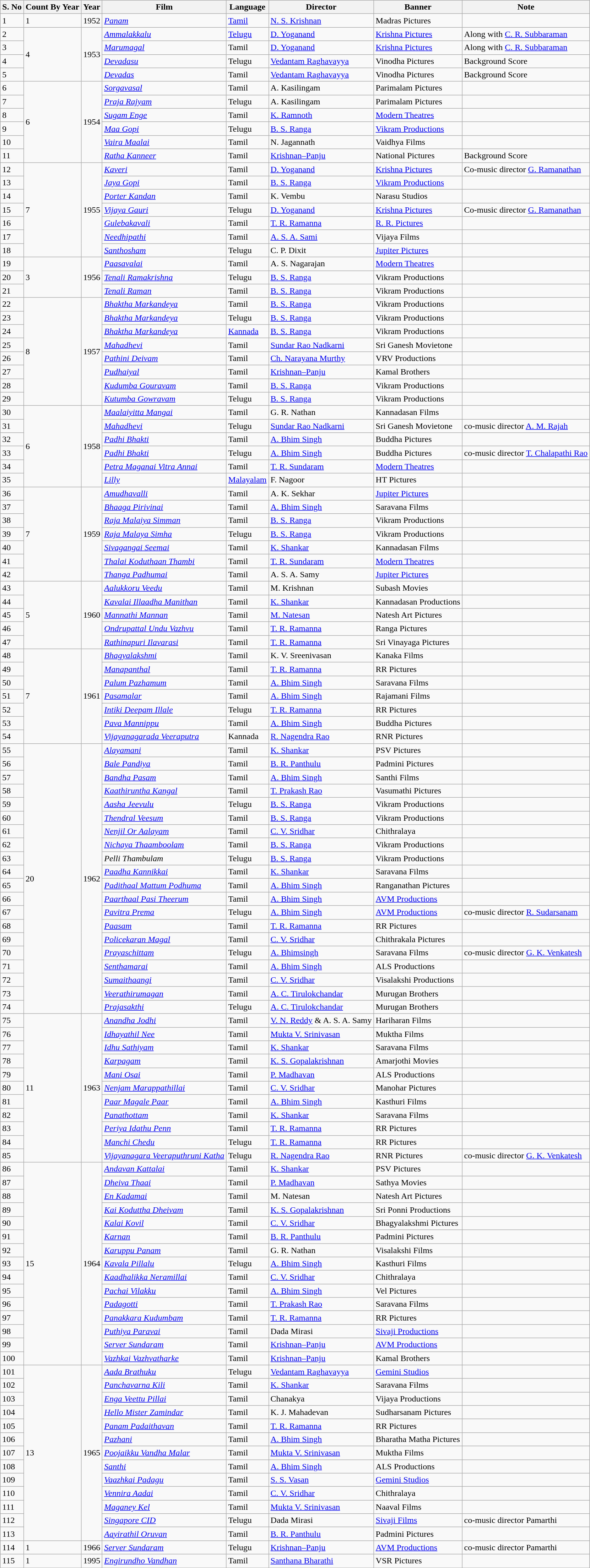<table class="wikitable sortable">
<tr>
<th>S. No</th>
<th>Count By Year</th>
<th>Year</th>
<th>Film</th>
<th>Language</th>
<th>Director</th>
<th>Banner</th>
<th>Note</th>
</tr>
<tr>
<td>1</td>
<td>1</td>
<td>1952</td>
<td><em><a href='#'>Panam</a></em></td>
<td><a href='#'>Tamil</a></td>
<td><a href='#'>N. S. Krishnan</a></td>
<td>Madras Pictures</td>
<td></td>
</tr>
<tr>
<td>2</td>
<td rowspan="4">4</td>
<td rowspan="4">1953</td>
<td><em><a href='#'>Ammalakkalu</a></em></td>
<td><a href='#'>Telugu</a></td>
<td><a href='#'>D. Yoganand</a></td>
<td><a href='#'>Krishna Pictures</a></td>
<td>Along with <a href='#'>C. R. Subbaraman</a></td>
</tr>
<tr>
<td>3</td>
<td><em><a href='#'>Marumagal</a></em></td>
<td>Tamil</td>
<td><a href='#'>D. Yoganand</a></td>
<td><a href='#'>Krishna Pictures</a></td>
<td>Along with <a href='#'>C. R. Subbaraman</a></td>
</tr>
<tr>
<td>4</td>
<td><em><a href='#'>Devadasu</a></em></td>
<td>Telugu</td>
<td><a href='#'>Vedantam Raghavayya</a></td>
<td>Vinodha Pictures</td>
<td>Background Score</td>
</tr>
<tr>
<td>5</td>
<td><em><a href='#'>Devadas</a></em></td>
<td>Tamil</td>
<td><a href='#'>Vedantam Raghavayya</a></td>
<td>Vinodha Pictures</td>
<td>Background Score</td>
</tr>
<tr>
<td>6</td>
<td rowspan="6">6</td>
<td rowspan="6">1954</td>
<td><em><a href='#'>Sorgavasal</a></em></td>
<td>Tamil</td>
<td>A. Kasilingam</td>
<td>Parimalam Pictures</td>
<td></td>
</tr>
<tr>
<td>7</td>
<td><em><a href='#'>Praja Rajyam</a></em></td>
<td>Telugu</td>
<td>A. Kasilingam</td>
<td>Parimalam Pictures</td>
<td></td>
</tr>
<tr>
<td>8</td>
<td><em><a href='#'>Sugam Enge</a></em></td>
<td>Tamil</td>
<td><a href='#'>K. Ramnoth</a></td>
<td><a href='#'>Modern Theatres</a></td>
<td></td>
</tr>
<tr>
<td>9</td>
<td><em><a href='#'>Maa Gopi</a></em></td>
<td>Telugu</td>
<td><a href='#'>B. S. Ranga</a></td>
<td><a href='#'>Vikram Productions</a></td>
<td></td>
</tr>
<tr>
<td>10</td>
<td><em><a href='#'>Vaira Maalai</a></em></td>
<td>Tamil</td>
<td>N. Jagannath</td>
<td>Vaidhya Films</td>
<td></td>
</tr>
<tr>
<td>11</td>
<td><em><a href='#'>Ratha Kanneer</a></em></td>
<td>Tamil</td>
<td><a href='#'>Krishnan–Panju</a></td>
<td>National Pictures</td>
<td>Background Score</td>
</tr>
<tr>
<td>12</td>
<td rowspan="7">7</td>
<td rowspan="7">1955</td>
<td><em><a href='#'>Kaveri</a></em></td>
<td>Tamil</td>
<td><a href='#'>D. Yoganand</a></td>
<td><a href='#'>Krishna Pictures</a></td>
<td>Co-music director <a href='#'>G. Ramanathan</a></td>
</tr>
<tr>
<td>13</td>
<td><em><a href='#'>Jaya Gopi</a></em></td>
<td>Tamil</td>
<td><a href='#'>B. S. Ranga</a></td>
<td><a href='#'>Vikram Productions</a></td>
<td></td>
</tr>
<tr>
<td>14</td>
<td><em><a href='#'>Porter Kandan</a></em></td>
<td>Tamil</td>
<td>K. Vembu</td>
<td>Narasu Studios</td>
<td></td>
</tr>
<tr>
<td>15</td>
<td><em><a href='#'>Vijaya Gauri</a></em></td>
<td>Telugu</td>
<td><a href='#'>D. Yoganand</a></td>
<td><a href='#'>Krishna Pictures</a></td>
<td>Co-music director <a href='#'>G. Ramanathan</a></td>
</tr>
<tr>
<td>16</td>
<td><em><a href='#'>Gulebakavali</a></em></td>
<td>Tamil</td>
<td><a href='#'>T. R. Ramanna</a></td>
<td><a href='#'>R. R. Pictures</a></td>
<td></td>
</tr>
<tr>
<td>17</td>
<td><em><a href='#'>Needhipathi</a></em></td>
<td>Tamil</td>
<td><a href='#'>A. S. A. Sami</a></td>
<td>Vijaya Films</td>
<td></td>
</tr>
<tr>
<td>18</td>
<td><em><a href='#'>Santhosham</a></em></td>
<td>Telugu</td>
<td>C. P. Dixit</td>
<td><a href='#'>Jupiter Pictures</a></td>
<td></td>
</tr>
<tr>
<td>19</td>
<td rowspan="3">3</td>
<td rowspan="3">1956</td>
<td><em><a href='#'>Paasavalai</a></em></td>
<td>Tamil</td>
<td>A. S. Nagarajan</td>
<td><a href='#'>Modern Theatres</a></td>
<td></td>
</tr>
<tr>
<td>20</td>
<td><em><a href='#'>Tenali Ramakrishna</a></em></td>
<td>Telugu</td>
<td><a href='#'>B. S. Ranga</a></td>
<td>Vikram Productions</td>
<td></td>
</tr>
<tr>
<td>21</td>
<td><em><a href='#'>Tenali Raman</a></em></td>
<td>Tamil</td>
<td><a href='#'>B. S. Ranga</a></td>
<td>Vikram Productions</td>
<td></td>
</tr>
<tr>
<td>22</td>
<td rowspan="8">8</td>
<td rowspan="8">1957</td>
<td><em><a href='#'>Bhaktha Markandeya</a></em></td>
<td>Tamil</td>
<td><a href='#'>B. S. Ranga</a></td>
<td>Vikram Productions</td>
<td></td>
</tr>
<tr>
<td>23</td>
<td><em><a href='#'>Bhaktha Markandeya</a></em></td>
<td>Telugu</td>
<td><a href='#'>B. S. Ranga</a></td>
<td>Vikram Productions</td>
<td></td>
</tr>
<tr>
<td>24</td>
<td><em><a href='#'>Bhaktha Markandeya</a></em></td>
<td><a href='#'>Kannada</a></td>
<td><a href='#'>B. S. Ranga</a></td>
<td>Vikram Productions</td>
<td></td>
</tr>
<tr>
<td>25</td>
<td><em><a href='#'>Mahadhevi</a></em></td>
<td>Tamil</td>
<td><a href='#'>Sundar Rao Nadkarni</a></td>
<td>Sri Ganesh Movietone</td>
<td></td>
</tr>
<tr>
<td>26</td>
<td><em><a href='#'>Pathini Deivam</a></em></td>
<td>Tamil</td>
<td><a href='#'>Ch. Narayana Murthy</a></td>
<td>VRV Productions</td>
<td></td>
</tr>
<tr>
<td>27</td>
<td><em><a href='#'>Pudhaiyal</a></em></td>
<td>Tamil</td>
<td><a href='#'>Krishnan–Panju</a></td>
<td>Kamal Brothers</td>
<td></td>
</tr>
<tr>
<td>28</td>
<td><em><a href='#'>Kudumba Gouravam</a></em></td>
<td>Tamil</td>
<td><a href='#'>B. S. Ranga</a></td>
<td>Vikram Productions</td>
<td></td>
</tr>
<tr>
<td>29</td>
<td><em><a href='#'>Kutumba Gowravam</a></em></td>
<td>Telugu</td>
<td><a href='#'>B. S. Ranga</a></td>
<td>Vikram Productions</td>
<td></td>
</tr>
<tr>
<td>30</td>
<td rowspan="6">6</td>
<td rowspan="6">1958</td>
<td><em><a href='#'>Maalaiyitta Mangai</a></em></td>
<td>Tamil</td>
<td>G. R. Nathan</td>
<td>Kannadasan Films</td>
<td></td>
</tr>
<tr>
<td>31</td>
<td><em><a href='#'>Mahadhevi</a></em></td>
<td>Telugu</td>
<td><a href='#'>Sundar Rao Nadkarni</a></td>
<td>Sri Ganesh Movietone</td>
<td>co-music director <a href='#'>A. M. Rajah</a></td>
</tr>
<tr>
<td>32</td>
<td><em><a href='#'>Padhi Bhakti</a></em></td>
<td>Tamil</td>
<td><a href='#'>A. Bhim Singh</a></td>
<td>Buddha Pictures</td>
<td></td>
</tr>
<tr>
<td>33</td>
<td><em><a href='#'>Padhi Bhakti</a></em></td>
<td>Telugu</td>
<td><a href='#'>A. Bhim Singh</a></td>
<td>Buddha Pictures</td>
<td>co-music director <a href='#'>T. Chalapathi Rao</a></td>
</tr>
<tr>
<td>34</td>
<td><em><a href='#'>Petra Maganai Vitra Annai</a></em></td>
<td>Tamil</td>
<td><a href='#'>T. R. Sundaram</a></td>
<td><a href='#'>Modern Theatres</a></td>
<td></td>
</tr>
<tr>
<td>35</td>
<td><em><a href='#'>Lilly</a></em></td>
<td><a href='#'>Malayalam</a></td>
<td>F. Nagoor</td>
<td>HT Pictures</td>
<td></td>
</tr>
<tr>
<td>36</td>
<td rowspan="7">7</td>
<td rowspan="7">1959</td>
<td><em><a href='#'>Amudhavalli</a></em></td>
<td>Tamil</td>
<td>A. K. Sekhar</td>
<td><a href='#'>Jupiter Pictures</a></td>
<td></td>
</tr>
<tr>
<td>37</td>
<td><em><a href='#'>Bhaaga Pirivinai</a></em></td>
<td>Tamil</td>
<td><a href='#'>A. Bhim Singh</a></td>
<td>Saravana Films</td>
<td></td>
</tr>
<tr>
<td>38</td>
<td><em><a href='#'>Raja Malaiya Simman</a></em></td>
<td>Tamil</td>
<td><a href='#'>B. S. Ranga</a></td>
<td>Vikram Productions</td>
<td></td>
</tr>
<tr>
<td>39</td>
<td><em><a href='#'>Raja Malaya Simha</a></em></td>
<td>Telugu</td>
<td><a href='#'>B. S. Ranga</a></td>
<td>Vikram Productions</td>
<td></td>
</tr>
<tr>
<td>40</td>
<td><em><a href='#'>Sivagangai Seemai</a></em></td>
<td>Tamil</td>
<td><a href='#'>K. Shankar</a></td>
<td>Kannadasan Films</td>
<td></td>
</tr>
<tr>
<td>41</td>
<td><em><a href='#'>Thalai Koduthaan Thambi</a></em></td>
<td>Tamil</td>
<td><a href='#'>T. R. Sundaram</a></td>
<td><a href='#'>Modern Theatres</a></td>
<td></td>
</tr>
<tr>
<td>42</td>
<td><em><a href='#'>Thanga Padhumai</a></em></td>
<td>Tamil</td>
<td>A. S. A. Samy</td>
<td><a href='#'>Jupiter Pictures</a></td>
<td></td>
</tr>
<tr>
<td>43</td>
<td rowspan="5">5</td>
<td rowspan="5">1960</td>
<td><em><a href='#'>Aalukkoru Veedu</a></em></td>
<td>Tamil</td>
<td>M. Krishnan</td>
<td>Subash Movies</td>
<td></td>
</tr>
<tr>
<td>44</td>
<td><em><a href='#'>Kavalai Illaadha Manithan</a></em></td>
<td>Tamil</td>
<td><a href='#'>K. Shankar</a></td>
<td>Kannadasan Productions</td>
<td></td>
</tr>
<tr>
<td>45</td>
<td><em><a href='#'>Mannathi Mannan</a></em></td>
<td>Tamil</td>
<td><a href='#'>M. Natesan</a></td>
<td>Natesh Art Pictures</td>
<td></td>
</tr>
<tr>
<td>46</td>
<td><em><a href='#'>Ondrupattal Undu Vazhvu</a></em></td>
<td>Tamil</td>
<td><a href='#'>T. R. Ramanna</a></td>
<td>Ranga Pictures</td>
<td></td>
</tr>
<tr>
<td>47</td>
<td><em><a href='#'>Rathinapuri Ilavarasi</a></em></td>
<td>Tamil</td>
<td><a href='#'>T. R. Ramanna</a></td>
<td>Sri Vinayaga Pictures</td>
<td></td>
</tr>
<tr>
<td>48</td>
<td rowspan="7">7</td>
<td rowspan="7">1961</td>
<td><em><a href='#'>Bhagyalakshmi</a></em></td>
<td>Tamil</td>
<td>K. V. Sreenivasan</td>
<td>Kanaka Films</td>
<td></td>
</tr>
<tr>
<td>49</td>
<td><em><a href='#'>Manapanthal</a></em></td>
<td>Tamil</td>
<td><a href='#'>T. R. Ramanna</a></td>
<td>RR Pictures</td>
<td></td>
</tr>
<tr>
<td>50</td>
<td><em><a href='#'>Palum Pazhamum</a></em></td>
<td>Tamil</td>
<td><a href='#'>A. Bhim Singh</a></td>
<td>Saravana Films</td>
<td></td>
</tr>
<tr>
<td>51</td>
<td><em><a href='#'>Pasamalar</a></em></td>
<td>Tamil</td>
<td><a href='#'>A. Bhim Singh</a></td>
<td>Rajamani Films</td>
<td></td>
</tr>
<tr>
<td>52</td>
<td><em><a href='#'>Intiki Deepam Illale</a></em></td>
<td>Telugu</td>
<td><a href='#'>T. R. Ramanna</a></td>
<td>RR Pictures</td>
<td></td>
</tr>
<tr>
<td>53</td>
<td><em><a href='#'>Pava Mannippu</a></em></td>
<td>Tamil</td>
<td><a href='#'>A. Bhim Singh</a></td>
<td>Buddha Pictures</td>
<td></td>
</tr>
<tr>
<td>54</td>
<td><em><a href='#'>Vijayanagarada Veeraputra</a></em></td>
<td>Kannada</td>
<td><a href='#'>R. Nagendra Rao</a></td>
<td>RNR Pictures</td>
<td></td>
</tr>
<tr>
<td>55</td>
<td rowspan="20">20</td>
<td rowspan="20">1962</td>
<td><em><a href='#'>Alayamani</a></em></td>
<td>Tamil</td>
<td><a href='#'>K. Shankar</a></td>
<td>PSV Pictures</td>
<td></td>
</tr>
<tr>
<td>56</td>
<td><em><a href='#'>Bale Pandiya</a></em></td>
<td>Tamil</td>
<td><a href='#'>B. R. Panthulu</a></td>
<td>Padmini Pictures</td>
<td></td>
</tr>
<tr>
<td>57</td>
<td><em><a href='#'>Bandha Pasam</a></em></td>
<td>Tamil</td>
<td><a href='#'>A. Bhim Singh</a></td>
<td>Santhi Films</td>
<td></td>
</tr>
<tr>
<td>58</td>
<td><em><a href='#'>Kaathiruntha Kangal</a></em></td>
<td>Tamil</td>
<td><a href='#'>T. Prakash Rao</a></td>
<td>Vasumathi Pictures</td>
<td></td>
</tr>
<tr>
<td>59</td>
<td><em><a href='#'>Aasha Jeevulu</a></em></td>
<td>Telugu</td>
<td><a href='#'>B. S. Ranga</a></td>
<td>Vikram Productions</td>
<td></td>
</tr>
<tr>
<td>60</td>
<td><em><a href='#'>Thendral Veesum</a></em></td>
<td>Tamil</td>
<td><a href='#'>B. S. Ranga</a></td>
<td>Vikram Productions</td>
<td></td>
</tr>
<tr>
<td>61</td>
<td><em><a href='#'>Nenjil Or Aalayam</a></em></td>
<td>Tamil</td>
<td><a href='#'>C. V. Sridhar</a></td>
<td>Chithralaya</td>
<td></td>
</tr>
<tr>
<td>62</td>
<td><em><a href='#'>Nichaya Thaamboolam</a></em></td>
<td>Tamil</td>
<td><a href='#'>B. S. Ranga</a></td>
<td>Vikram Productions</td>
<td></td>
</tr>
<tr>
<td>63</td>
<td><em>Pelli Thambulam</em></td>
<td>Telugu</td>
<td><a href='#'>B. S. Ranga</a></td>
<td>Vikram Productions</td>
<td></td>
</tr>
<tr>
<td>64</td>
<td><em><a href='#'>Paadha Kannikkai</a></em></td>
<td>Tamil</td>
<td><a href='#'>K. Shankar</a></td>
<td>Saravana Films</td>
<td></td>
</tr>
<tr>
<td>65</td>
<td><em><a href='#'>Padithaal Mattum Podhuma</a></em></td>
<td>Tamil</td>
<td><a href='#'>A. Bhim Singh</a></td>
<td>Ranganathan Pictures</td>
<td></td>
</tr>
<tr>
<td>66</td>
<td><em><a href='#'>Paarthaal Pasi Theerum</a></em></td>
<td>Tamil</td>
<td><a href='#'>A. Bhim Singh</a></td>
<td><a href='#'>AVM Productions</a></td>
<td></td>
</tr>
<tr>
<td>67</td>
<td><em><a href='#'>Pavitra Prema</a></em></td>
<td>Telugu</td>
<td><a href='#'>A. Bhim Singh</a></td>
<td><a href='#'>AVM Productions</a></td>
<td>co-music director <a href='#'>R. Sudarsanam</a></td>
</tr>
<tr>
<td>68</td>
<td><em><a href='#'>Paasam</a></em></td>
<td>Tamil</td>
<td><a href='#'>T. R. Ramanna</a></td>
<td>RR Pictures</td>
<td></td>
</tr>
<tr>
<td>69</td>
<td><em><a href='#'>Policekaran Magal</a></em></td>
<td>Tamil</td>
<td><a href='#'>C. V. Sridhar</a></td>
<td>Chithrakala Pictures</td>
<td></td>
</tr>
<tr>
<td>70</td>
<td><em><a href='#'>Prayaschittam</a></em></td>
<td>Telugu</td>
<td><a href='#'>A. Bhimsingh</a></td>
<td>Saravana Films</td>
<td>co-music director <a href='#'>G. K. Venkatesh</a></td>
</tr>
<tr>
<td>71</td>
<td><em><a href='#'>Senthamarai</a></em></td>
<td>Tamil</td>
<td><a href='#'>A. Bhim Singh</a></td>
<td>ALS Productions</td>
<td></td>
</tr>
<tr>
<td>72</td>
<td><em><a href='#'>Sumaithaangi</a></em></td>
<td>Tamil</td>
<td><a href='#'>C. V. Sridhar</a></td>
<td>Visalakshi Productions</td>
<td></td>
</tr>
<tr>
<td>73</td>
<td><em><a href='#'>Veerathirumagan</a></em></td>
<td>Tamil</td>
<td><a href='#'>A. C. Tirulokchandar</a></td>
<td>Murugan Brothers</td>
<td></td>
</tr>
<tr>
<td>74</td>
<td><em><a href='#'>Prajasakthi</a></em></td>
<td>Telugu</td>
<td><a href='#'>A. C. Tirulokchandar</a></td>
<td>Murugan Brothers</td>
<td></td>
</tr>
<tr>
<td>75</td>
<td rowspan="11">11</td>
<td rowspan="11">1963</td>
<td><em><a href='#'>Anandha Jodhi</a></em></td>
<td>Tamil</td>
<td><a href='#'>V. N. Reddy</a> & A. S. A. Samy</td>
<td>Hariharan Films</td>
<td></td>
</tr>
<tr>
<td>76</td>
<td><em><a href='#'>Idhayathil Nee</a></em></td>
<td>Tamil</td>
<td><a href='#'>Mukta V. Srinivasan</a></td>
<td>Muktha Films</td>
<td></td>
</tr>
<tr>
<td>77</td>
<td><em><a href='#'>Idhu Sathiyam</a></em></td>
<td>Tamil</td>
<td><a href='#'>K. Shankar</a></td>
<td>Saravana Films</td>
<td></td>
</tr>
<tr>
<td>78</td>
<td><em><a href='#'>Karpagam</a></em></td>
<td>Tamil</td>
<td><a href='#'>K. S. Gopalakrishnan</a></td>
<td>Amarjothi Movies</td>
<td></td>
</tr>
<tr>
<td>79</td>
<td><em><a href='#'>Mani Osai</a></em></td>
<td>Tamil</td>
<td><a href='#'>P. Madhavan</a></td>
<td>ALS Productions</td>
<td></td>
</tr>
<tr>
<td>80</td>
<td><em><a href='#'>Nenjam Marappathillai</a></em></td>
<td>Tamil</td>
<td><a href='#'>C. V. Sridhar</a></td>
<td>Manohar Pictures</td>
<td></td>
</tr>
<tr>
<td>81</td>
<td><em><a href='#'>Paar Magale Paar</a></em></td>
<td>Tamil</td>
<td><a href='#'>A. Bhim Singh</a></td>
<td>Kasthuri Films</td>
<td></td>
</tr>
<tr>
<td>82</td>
<td><em><a href='#'>Panathottam</a></em></td>
<td>Tamil</td>
<td><a href='#'>K. Shankar</a></td>
<td>Saravana Films</td>
<td></td>
</tr>
<tr>
<td>83</td>
<td><em><a href='#'>Periya Idathu Penn</a></em></td>
<td>Tamil</td>
<td><a href='#'>T. R. Ramanna</a></td>
<td>RR Pictures</td>
<td></td>
</tr>
<tr>
<td>84</td>
<td><em><a href='#'>Manchi Chedu</a></em></td>
<td>Telugu</td>
<td><a href='#'>T. R. Ramanna</a></td>
<td>RR Pictures</td>
<td></td>
</tr>
<tr>
<td>85</td>
<td><em><a href='#'>Vijayanagara Veeraputhruni Katha</a></em></td>
<td>Telugu</td>
<td><a href='#'>R. Nagendra Rao</a></td>
<td>RNR Pictures</td>
<td>co-music director <a href='#'>G. K. Venkatesh</a></td>
</tr>
<tr>
<td>86</td>
<td rowspan="15">15</td>
<td rowspan="15">1964</td>
<td><em><a href='#'>Andavan Kattalai</a></em></td>
<td>Tamil</td>
<td><a href='#'>K. Shankar</a></td>
<td>PSV Pictures</td>
<td></td>
</tr>
<tr>
<td>87</td>
<td><em><a href='#'>Dheiva Thaai</a></em></td>
<td>Tamil</td>
<td><a href='#'>P. Madhavan</a></td>
<td>Sathya Movies</td>
<td></td>
</tr>
<tr>
<td>88</td>
<td><em><a href='#'>En Kadamai</a></em></td>
<td>Tamil</td>
<td>M. Natesan</td>
<td>Natesh Art Pictures</td>
<td></td>
</tr>
<tr>
<td>89</td>
<td><em><a href='#'>Kai Koduttha Dheivam</a></em></td>
<td>Tamil</td>
<td><a href='#'>K. S. Gopalakrishnan</a></td>
<td>Sri Ponni Productions</td>
<td></td>
</tr>
<tr>
<td>90</td>
<td><em><a href='#'>Kalai Kovil</a></em></td>
<td>Tamil</td>
<td><a href='#'>C. V. Sridhar</a></td>
<td>Bhagyalakshmi Pictures</td>
<td></td>
</tr>
<tr>
<td>91</td>
<td><em><a href='#'>Karnan</a></em></td>
<td>Tamil</td>
<td><a href='#'>B. R. Panthulu</a></td>
<td>Padmini Pictures</td>
<td></td>
</tr>
<tr>
<td>92</td>
<td><em><a href='#'>Karuppu Panam</a></em></td>
<td>Tamil</td>
<td>G. R. Nathan</td>
<td>Visalakshi Films</td>
<td></td>
</tr>
<tr>
<td>93</td>
<td><em><a href='#'>Kavala Pillalu</a></em></td>
<td>Telugu</td>
<td><a href='#'>A. Bhim Singh</a></td>
<td>Kasthuri Films</td>
<td></td>
</tr>
<tr>
<td>94</td>
<td><em><a href='#'>Kaadhalikka Neramillai</a></em></td>
<td>Tamil</td>
<td><a href='#'>C. V. Sridhar</a></td>
<td>Chithralaya</td>
<td></td>
</tr>
<tr>
<td>95</td>
<td><em><a href='#'>Pachai Vilakku</a></em></td>
<td>Tamil</td>
<td><a href='#'>A. Bhim Singh</a></td>
<td>Vel Pictures</td>
<td></td>
</tr>
<tr>
<td>96</td>
<td><em><a href='#'>Padagotti</a></em></td>
<td>Tamil</td>
<td><a href='#'>T. Prakash Rao</a></td>
<td>Saravana Films</td>
<td></td>
</tr>
<tr>
<td>97</td>
<td><em><a href='#'>Panakkara Kudumbam</a></em></td>
<td>Tamil</td>
<td><a href='#'>T. R. Ramanna</a></td>
<td>RR Pictures</td>
<td></td>
</tr>
<tr>
<td>98</td>
<td><em><a href='#'>Puthiya Paravai</a></em></td>
<td>Tamil</td>
<td>Dada Mirasi</td>
<td><a href='#'>Sivaji Productions</a></td>
<td></td>
</tr>
<tr>
<td>99</td>
<td><em><a href='#'>Server Sundaram</a></em></td>
<td>Tamil</td>
<td><a href='#'>Krishnan–Panju</a></td>
<td><a href='#'>AVM Productions</a></td>
<td></td>
</tr>
<tr>
<td>100</td>
<td><em><a href='#'>Vazhkai Vazhvatharke</a></em></td>
<td>Tamil</td>
<td><a href='#'>Krishnan–Panju</a></td>
<td>Kamal Brothers</td>
<td></td>
</tr>
<tr>
<td>101</td>
<td rowspan="13">13</td>
<td rowspan="13">1965</td>
<td><em><a href='#'>Aada Brathuku</a></em></td>
<td>Telugu</td>
<td><a href='#'>Vedantam Raghavayya</a></td>
<td><a href='#'>Gemini Studios</a></td>
<td></td>
</tr>
<tr>
<td>102</td>
<td><em><a href='#'>Panchavarna Kili</a></em></td>
<td>Tamil</td>
<td><a href='#'>K. Shankar</a></td>
<td>Saravana Films</td>
<td></td>
</tr>
<tr>
<td>103</td>
<td><em><a href='#'>Enga Veettu Pillai</a></em></td>
<td>Tamil</td>
<td>Chanakya</td>
<td>Vijaya Productions</td>
<td></td>
</tr>
<tr>
<td>104</td>
<td><em><a href='#'>Hello Mister Zamindar</a></em></td>
<td>Tamil</td>
<td>K. J. Mahadevan</td>
<td>Sudharsanam Pictures</td>
<td></td>
</tr>
<tr>
<td>105</td>
<td><em><a href='#'>Panam Padaithavan</a></em></td>
<td>Tamil</td>
<td><a href='#'>T. R. Ramanna</a></td>
<td>RR Pictures</td>
<td></td>
</tr>
<tr>
<td>106</td>
<td><em><a href='#'>Pazhani</a></em></td>
<td>Tamil</td>
<td><a href='#'>A. Bhim Singh</a></td>
<td>Bharatha Matha Pictures</td>
<td></td>
</tr>
<tr>
<td>107</td>
<td><em><a href='#'>Poojaikku Vandha Malar</a></em></td>
<td>Tamil</td>
<td><a href='#'>Mukta V. Srinivasan</a></td>
<td>Muktha Films</td>
<td></td>
</tr>
<tr>
<td>108</td>
<td><em><a href='#'>Santhi</a></em></td>
<td>Tamil</td>
<td><a href='#'>A. Bhim Singh</a></td>
<td>ALS Productions</td>
<td></td>
</tr>
<tr>
<td>109</td>
<td><em><a href='#'>Vaazhkai Padagu</a></em></td>
<td>Tamil</td>
<td><a href='#'>S. S. Vasan</a></td>
<td><a href='#'>Gemini Studios</a></td>
<td></td>
</tr>
<tr>
<td>110</td>
<td><em><a href='#'>Vennira Aadai</a></em></td>
<td>Tamil</td>
<td><a href='#'>C. V. Sridhar</a></td>
<td>Chithralaya</td>
<td></td>
</tr>
<tr>
<td>111</td>
<td><em><a href='#'>Maganey Kel</a></em></td>
<td>Tamil</td>
<td><a href='#'>Mukta V. Srinivasan</a></td>
<td>Naaval Films</td>
<td></td>
</tr>
<tr>
<td>112</td>
<td><em><a href='#'>Singapore CID</a></em></td>
<td>Telugu</td>
<td>Dada Mirasi</td>
<td><a href='#'>Sivaji Films</a></td>
<td>co-music director Pamarthi</td>
</tr>
<tr>
<td>113</td>
<td><em><a href='#'>Aayirathil Oruvan</a></em></td>
<td>Tamil</td>
<td><a href='#'>B. R. Panthulu</a></td>
<td>Padmini Pictures</td>
<td></td>
</tr>
<tr>
<td>114</td>
<td>1</td>
<td>1966</td>
<td><em><a href='#'>Server Sundaram</a></em></td>
<td>Telugu</td>
<td><a href='#'>Krishnan–Panju</a></td>
<td><a href='#'>AVM Productions</a></td>
<td>co-music director Pamarthi</td>
</tr>
<tr>
<td>115</td>
<td>1</td>
<td>1995</td>
<td><em><a href='#'>Engirundho Vandhan</a></em></td>
<td>Tamil</td>
<td><a href='#'>Santhana Bharathi</a></td>
<td>VSR Pictures</td>
<td></td>
</tr>
</table>
